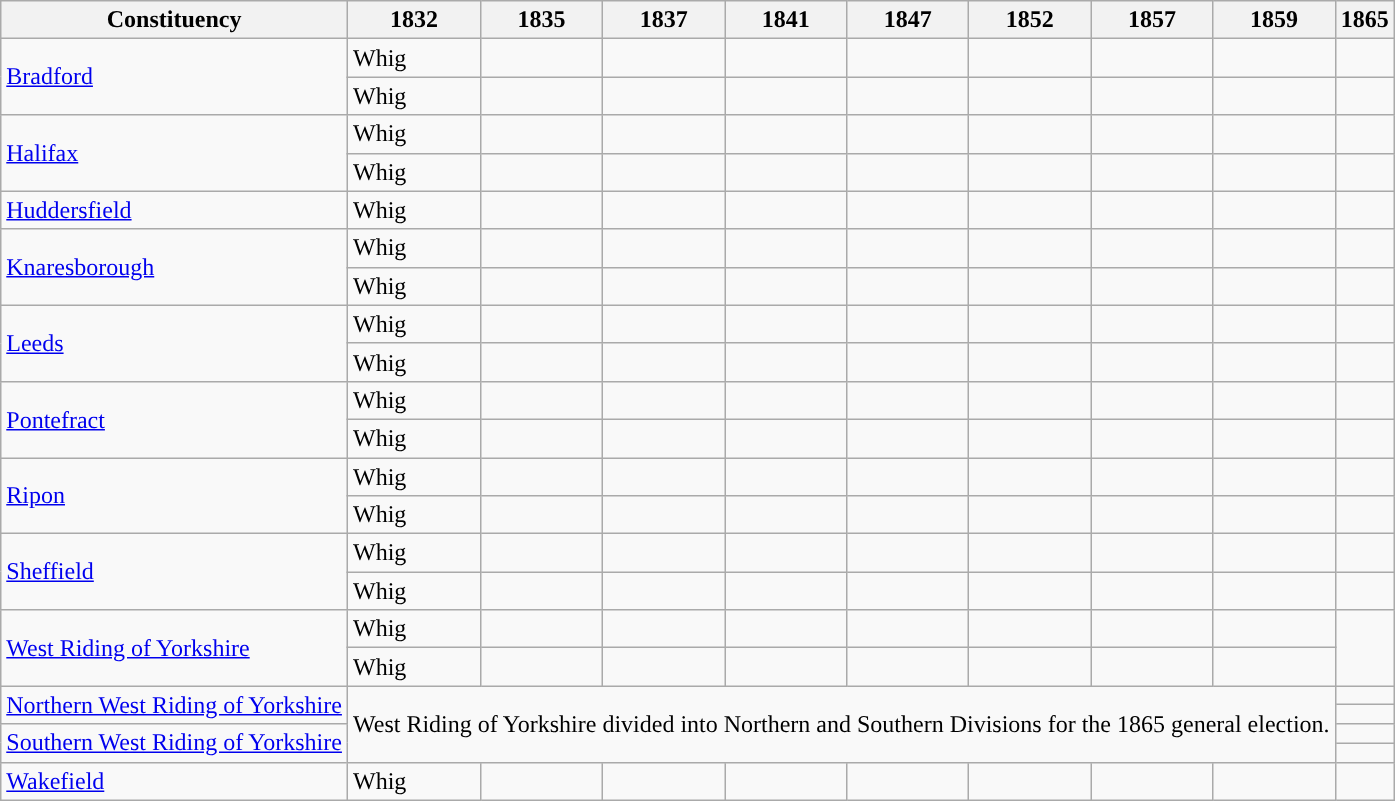<table class=wikitable sortable>
<tr>
<th>Constituency</th>
<th>1832</th>
<th>1835</th>
<th>1837</th>
<th>1841</th>
<th>1847</th>
<th>1852</th>
<th>1857</th>
<th>1859</th>
<th>1865</th>
</tr>
<tr>
<td rowspan=2><a href='#'>Bradford</a></td>
<td bgcolor=>Whig</td>
<td></td>
<td></td>
<td></td>
<td></td>
<td></td>
<td></td>
<td></td>
<td></td>
</tr>
<tr>
<td bgcolor=>Whig</td>
<td></td>
<td></td>
<td></td>
<td></td>
<td></td>
<td></td>
<td></td>
<td></td>
</tr>
<tr>
<td rowspan="2"><a href='#'>Halifax</a></td>
<td>Whig</td>
<td></td>
<td></td>
<td></td>
<td></td>
<td></td>
<td></td>
<td></td>
<td></td>
</tr>
<tr>
<td>Whig</td>
<td></td>
<td></td>
<td></td>
<td></td>
<td></td>
<td></td>
<td></td>
<td></td>
</tr>
<tr>
<td><a href='#'>Huddersfield</a></td>
<td>Whig</td>
<td></td>
<td></td>
<td></td>
<td></td>
<td></td>
<td></td>
<td></td>
<td></td>
</tr>
<tr>
<td rowspan="2"><a href='#'>Knaresborough</a></td>
<td>Whig</td>
<td></td>
<td></td>
<td></td>
<td></td>
<td></td>
<td></td>
<td></td>
<td></td>
</tr>
<tr>
<td bgcolor=>Whig</td>
<td></td>
<td></td>
<td></td>
<td></td>
<td></td>
<td></td>
<td></td>
<td></td>
</tr>
<tr>
<td rowspan="2"><a href='#'>Leeds</a></td>
<td bgcolor=>Whig</td>
<td></td>
<td></td>
<td></td>
<td></td>
<td></td>
<td></td>
<td></td>
<td></td>
</tr>
<tr>
<td bgcolor=>Whig</td>
<td></td>
<td></td>
<td></td>
<td></td>
<td></td>
<td></td>
<td></td>
<td></td>
</tr>
<tr>
<td rowspan="2"><a href='#'>Pontefract</a></td>
<td>Whig</td>
<td></td>
<td></td>
<td></td>
<td></td>
<td></td>
<td></td>
<td></td>
<td></td>
</tr>
<tr>
<td>Whig</td>
<td></td>
<td></td>
<td></td>
<td></td>
<td></td>
<td></td>
<td></td>
<td></td>
</tr>
<tr>
<td rowspan="2"><a href='#'>Ripon</a></td>
<td>Whig</td>
<td></td>
<td></td>
<td></td>
<td></td>
<td></td>
<td></td>
<td></td>
<td></td>
</tr>
<tr>
<td bgcolor=>Whig</td>
<td></td>
<td></td>
<td></td>
<td></td>
<td></td>
<td></td>
<td></td>
<td></td>
</tr>
<tr>
<td rowspan=2><a href='#'>Sheffield</a></td>
<td bgcolor=>Whig</td>
<td></td>
<td></td>
<td></td>
<td></td>
<td></td>
<td></td>
<td></td>
<td></td>
</tr>
<tr>
<td bgcolor=>Whig</td>
<td></td>
<td></td>
<td></td>
<td></td>
<td></td>
<td></td>
<td></td>
<td></td>
</tr>
<tr>
<td rowspan="2"><a href='#'>West Riding of Yorkshire</a></td>
<td bgcolor=>Whig</td>
<td></td>
<td></td>
<td></td>
<td></td>
<td></td>
<td></td>
<td></td>
<td rowspan="2"></td>
</tr>
<tr>
<td bgcolor=>Whig</td>
<td></td>
<td></td>
<td></td>
<td></td>
<td></td>
<td></td>
<td></td>
</tr>
<tr>
<td rowspan="2"><a href='#'>Northern West Riding of Yorkshire</a></td>
<td colspan="8" rowspan="4">West Riding of Yorkshire divided into Northern and Southern Divisions for the 1865 general election.</td>
<td></td>
</tr>
<tr>
<td></td>
</tr>
<tr>
<td rowspan="2"><a href='#'>Southern West Riding of Yorkshire</a></td>
<td></td>
</tr>
<tr>
<td></td>
</tr>
<tr>
<td><a href='#'>Wakefield</a></td>
<td>Whig</td>
<td></td>
<td></td>
<td></td>
<td></td>
<td></td>
<td></td>
<td></td>
<td></td>
</tr>
</table>
